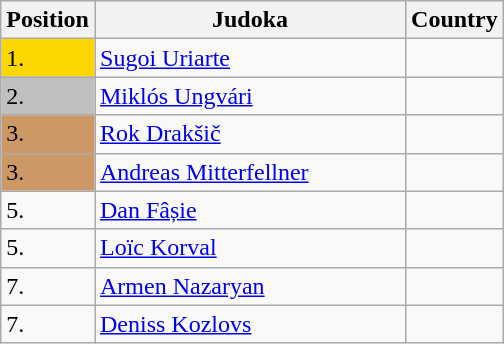<table class=wikitable>
<tr>
<th width=10>Position</th>
<th width=200>Judoka</th>
<th>Country</th>
</tr>
<tr>
<td bgcolor=gold>1.</td>
<td><a href='#'>Sugoi Uriarte</a></td>
<td></td>
</tr>
<tr>
<td bgcolor="silver">2.</td>
<td><a href='#'>Miklós Ungvári</a></td>
<td></td>
</tr>
<tr>
<td bgcolor="CC9966">3.</td>
<td><a href='#'>Rok Drakšič</a></td>
<td></td>
</tr>
<tr>
<td bgcolor="CC9966">3.</td>
<td><a href='#'>Andreas Mitterfellner</a></td>
<td></td>
</tr>
<tr>
<td>5.</td>
<td><a href='#'>Dan Fâșie</a></td>
<td></td>
</tr>
<tr>
<td>5.</td>
<td><a href='#'>Loïc Korval</a></td>
<td></td>
</tr>
<tr>
<td>7.</td>
<td><a href='#'>Armen Nazaryan</a></td>
<td></td>
</tr>
<tr>
<td>7.</td>
<td><a href='#'>Deniss Kozlovs</a></td>
<td></td>
</tr>
</table>
